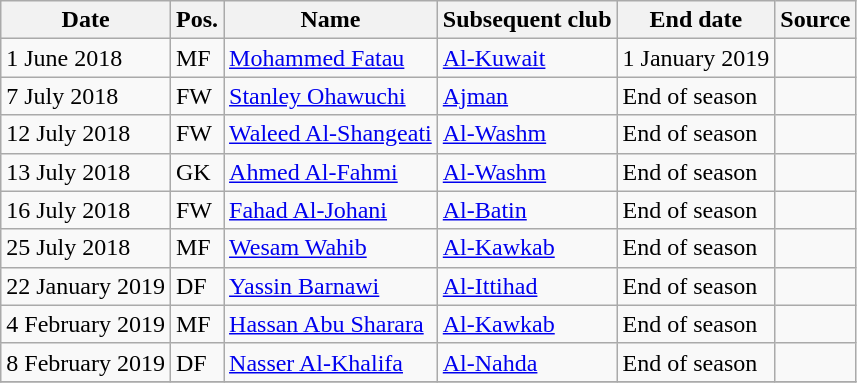<table class="wikitable" style="text-align:left">
<tr>
<th>Date</th>
<th>Pos.</th>
<th>Name</th>
<th>Subsequent club</th>
<th>End date</th>
<th>Source</th>
</tr>
<tr>
<td>1 June 2018</td>
<td>MF</td>
<td> <a href='#'>Mohammed Fatau</a></td>
<td> <a href='#'>Al-Kuwait</a></td>
<td>1 January 2019</td>
<td></td>
</tr>
<tr>
<td>7 July 2018</td>
<td>FW</td>
<td> <a href='#'>Stanley Ohawuchi</a></td>
<td> <a href='#'>Ajman</a></td>
<td>End of season</td>
<td></td>
</tr>
<tr>
<td>12 July 2018</td>
<td>FW</td>
<td> <a href='#'>Waleed Al-Shangeati</a></td>
<td> <a href='#'>Al-Washm</a></td>
<td>End of season</td>
<td></td>
</tr>
<tr>
<td>13 July 2018</td>
<td>GK</td>
<td> <a href='#'>Ahmed Al-Fahmi</a></td>
<td> <a href='#'>Al-Washm</a></td>
<td>End of season</td>
<td></td>
</tr>
<tr>
<td>16 July 2018</td>
<td>FW</td>
<td> <a href='#'>Fahad Al-Johani</a></td>
<td> <a href='#'>Al-Batin</a></td>
<td>End of season</td>
<td></td>
</tr>
<tr>
<td>25 July 2018</td>
<td>MF</td>
<td> <a href='#'>Wesam Wahib</a></td>
<td> <a href='#'>Al-Kawkab</a></td>
<td>End of season</td>
<td></td>
</tr>
<tr>
<td>22 January 2019</td>
<td>DF</td>
<td> <a href='#'>Yassin Barnawi</a></td>
<td> <a href='#'>Al-Ittihad</a></td>
<td>End of season</td>
<td></td>
</tr>
<tr>
<td>4 February 2019</td>
<td>MF</td>
<td> <a href='#'>Hassan Abu Sharara</a></td>
<td> <a href='#'>Al-Kawkab</a></td>
<td>End of season</td>
<td></td>
</tr>
<tr>
<td>8 February 2019</td>
<td>DF</td>
<td> <a href='#'>Nasser Al-Khalifa</a></td>
<td> <a href='#'>Al-Nahda</a></td>
<td>End of season</td>
<td></td>
</tr>
<tr>
</tr>
</table>
